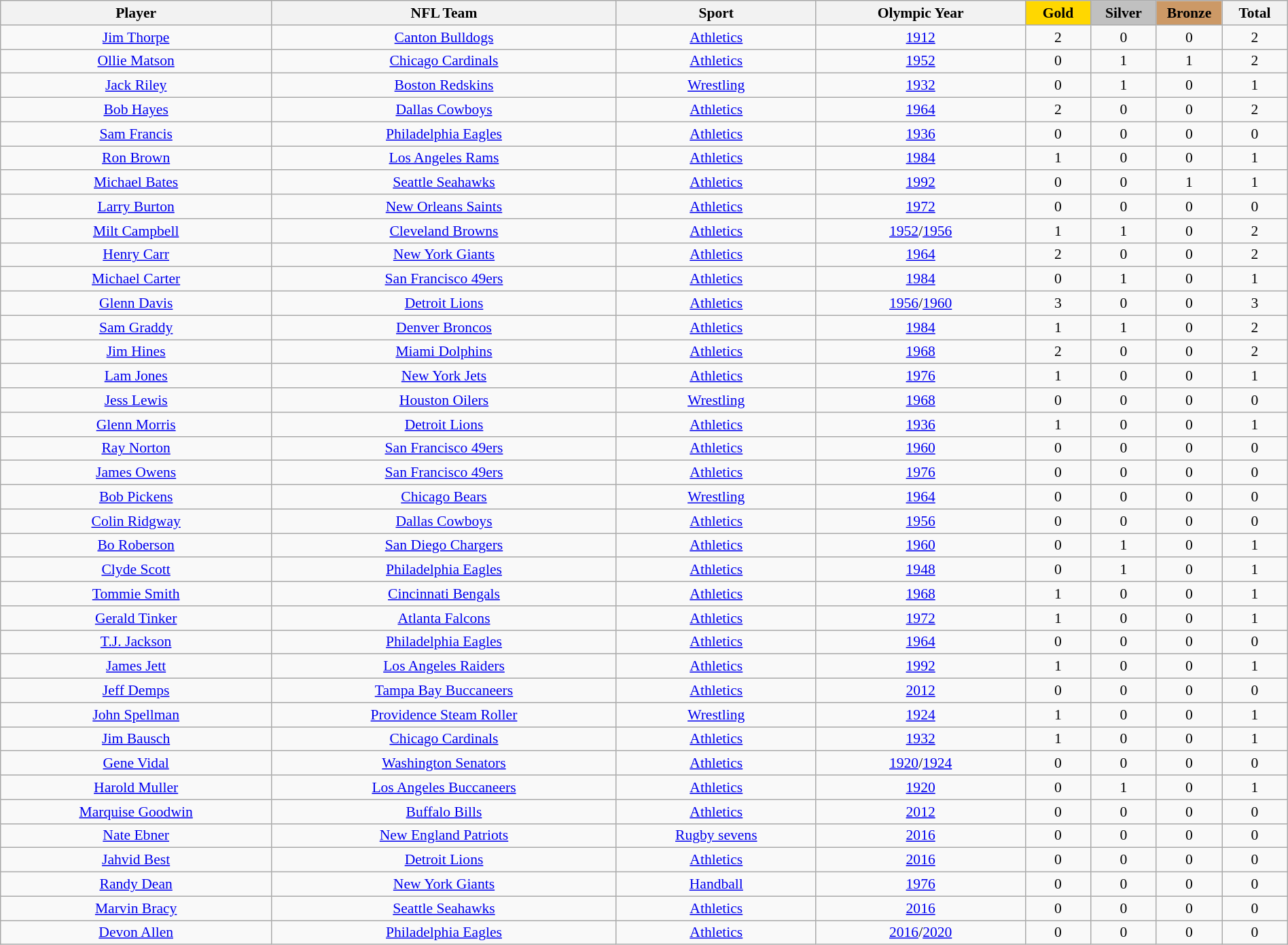<table class="wikitable sortable"  style="width:100%; font-size:90%; text-align:center;">
<tr>
<th>Player</th>
<th>NFL Team</th>
<th>Sport</th>
<th>Olympic Year</th>
<th style="background:gold; width:4.0em; font-weight:bold;">Gold</th>
<th style="background:silver; width:4.0em; font-weight:bold;">Silver</th>
<th style="background:#c96; width:4.0em; font-weight:bold;">Bronze</th>
<th style="width:4.0em;">Total</th>
</tr>
<tr>
<td><a href='#'>Jim Thorpe</a></td>
<td><a href='#'>Canton Bulldogs</a></td>
<td><a href='#'>Athletics</a></td>
<td><a href='#'>1912</a></td>
<td>2</td>
<td>0</td>
<td>0</td>
<td>2</td>
</tr>
<tr>
<td><a href='#'>Ollie Matson</a></td>
<td><a href='#'>Chicago Cardinals</a></td>
<td><a href='#'>Athletics</a></td>
<td><a href='#'>1952</a></td>
<td>0</td>
<td>1</td>
<td>1</td>
<td>2</td>
</tr>
<tr>
<td><a href='#'>Jack Riley</a></td>
<td><a href='#'>Boston Redskins</a></td>
<td><a href='#'>Wrestling</a></td>
<td><a href='#'>1932</a></td>
<td>0</td>
<td>1</td>
<td>0</td>
<td>1</td>
</tr>
<tr>
<td><a href='#'>Bob Hayes</a></td>
<td><a href='#'>Dallas Cowboys</a></td>
<td><a href='#'>Athletics</a></td>
<td><a href='#'>1964</a></td>
<td>2</td>
<td>0</td>
<td>0</td>
<td>2</td>
</tr>
<tr>
<td><a href='#'>Sam Francis</a></td>
<td><a href='#'>Philadelphia Eagles</a></td>
<td><a href='#'>Athletics</a></td>
<td><a href='#'>1936</a></td>
<td>0</td>
<td>0</td>
<td>0</td>
<td>0</td>
</tr>
<tr>
<td><a href='#'>Ron Brown</a></td>
<td><a href='#'>Los Angeles Rams</a></td>
<td><a href='#'>Athletics</a></td>
<td><a href='#'>1984</a></td>
<td>1</td>
<td>0</td>
<td>0</td>
<td>1</td>
</tr>
<tr>
<td><a href='#'>Michael Bates</a></td>
<td><a href='#'>Seattle Seahawks</a></td>
<td><a href='#'>Athletics</a></td>
<td><a href='#'>1992</a></td>
<td>0</td>
<td>0</td>
<td>1</td>
<td>1</td>
</tr>
<tr>
<td><a href='#'>Larry Burton</a></td>
<td><a href='#'>New Orleans Saints</a></td>
<td><a href='#'>Athletics</a></td>
<td><a href='#'>1972</a></td>
<td>0</td>
<td>0</td>
<td>0</td>
<td>0</td>
</tr>
<tr>
<td><a href='#'>Milt Campbell</a></td>
<td><a href='#'>Cleveland Browns</a></td>
<td><a href='#'>Athletics</a></td>
<td><a href='#'>1952</a>/<a href='#'>1956</a></td>
<td>1</td>
<td>1</td>
<td>0</td>
<td>2</td>
</tr>
<tr>
<td><a href='#'>Henry Carr</a></td>
<td><a href='#'>New York Giants</a></td>
<td><a href='#'>Athletics</a></td>
<td><a href='#'>1964</a></td>
<td>2</td>
<td>0</td>
<td>0</td>
<td>2</td>
</tr>
<tr>
<td><a href='#'>Michael Carter</a></td>
<td><a href='#'>San Francisco 49ers</a></td>
<td><a href='#'>Athletics</a></td>
<td><a href='#'>1984</a></td>
<td>0</td>
<td>1</td>
<td>0</td>
<td>1</td>
</tr>
<tr>
<td><a href='#'>Glenn Davis</a></td>
<td><a href='#'>Detroit Lions</a></td>
<td><a href='#'>Athletics</a></td>
<td><a href='#'>1956</a>/<a href='#'>1960</a></td>
<td>3</td>
<td>0</td>
<td>0</td>
<td>3</td>
</tr>
<tr>
<td><a href='#'>Sam Graddy</a></td>
<td><a href='#'>Denver Broncos</a></td>
<td><a href='#'>Athletics</a></td>
<td><a href='#'>1984</a></td>
<td>1</td>
<td>1</td>
<td>0</td>
<td>2</td>
</tr>
<tr>
<td><a href='#'>Jim Hines</a></td>
<td><a href='#'>Miami Dolphins</a></td>
<td><a href='#'>Athletics</a></td>
<td><a href='#'>1968</a></td>
<td>2</td>
<td>0</td>
<td>0</td>
<td>2</td>
</tr>
<tr>
<td><a href='#'>Lam Jones</a></td>
<td><a href='#'>New York Jets</a></td>
<td><a href='#'>Athletics</a></td>
<td><a href='#'>1976</a></td>
<td>1</td>
<td>0</td>
<td>0</td>
<td>1</td>
</tr>
<tr>
<td><a href='#'>Jess Lewis</a></td>
<td><a href='#'>Houston Oilers</a></td>
<td><a href='#'>Wrestling</a></td>
<td><a href='#'>1968</a></td>
<td>0</td>
<td>0</td>
<td>0</td>
<td>0</td>
</tr>
<tr>
<td><a href='#'>Glenn Morris</a></td>
<td><a href='#'>Detroit Lions</a></td>
<td><a href='#'>Athletics</a></td>
<td><a href='#'>1936</a></td>
<td>1</td>
<td>0</td>
<td>0</td>
<td>1</td>
</tr>
<tr>
<td><a href='#'>Ray Norton</a></td>
<td><a href='#'>San Francisco 49ers</a></td>
<td><a href='#'>Athletics</a></td>
<td><a href='#'>1960</a></td>
<td>0</td>
<td>0</td>
<td>0</td>
<td>0</td>
</tr>
<tr>
<td><a href='#'>James Owens</a></td>
<td><a href='#'>San Francisco 49ers</a></td>
<td><a href='#'>Athletics</a></td>
<td><a href='#'>1976</a></td>
<td>0</td>
<td>0</td>
<td>0</td>
<td>0</td>
</tr>
<tr>
<td><a href='#'>Bob Pickens</a></td>
<td><a href='#'>Chicago Bears</a></td>
<td><a href='#'>Wrestling</a></td>
<td><a href='#'>1964</a></td>
<td>0</td>
<td>0</td>
<td>0</td>
<td>0</td>
</tr>
<tr>
<td><a href='#'>Colin Ridgway</a></td>
<td><a href='#'>Dallas Cowboys</a></td>
<td><a href='#'>Athletics</a></td>
<td><a href='#'>1956</a></td>
<td>0</td>
<td>0</td>
<td>0</td>
<td>0</td>
</tr>
<tr>
<td><a href='#'>Bo Roberson</a></td>
<td><a href='#'>San Diego Chargers</a></td>
<td><a href='#'>Athletics</a></td>
<td><a href='#'>1960</a></td>
<td>0</td>
<td>1</td>
<td>0</td>
<td>1</td>
</tr>
<tr>
<td><a href='#'>Clyde Scott</a></td>
<td><a href='#'>Philadelphia Eagles</a></td>
<td><a href='#'>Athletics</a></td>
<td><a href='#'>1948</a></td>
<td>0</td>
<td>1</td>
<td>0</td>
<td>1</td>
</tr>
<tr>
<td><a href='#'>Tommie Smith</a></td>
<td><a href='#'>Cincinnati Bengals</a></td>
<td><a href='#'>Athletics</a></td>
<td><a href='#'>1968</a></td>
<td>1</td>
<td>0</td>
<td>0</td>
<td>1</td>
</tr>
<tr>
<td><a href='#'>Gerald Tinker</a></td>
<td><a href='#'>Atlanta Falcons</a></td>
<td><a href='#'>Athletics</a></td>
<td><a href='#'>1972</a></td>
<td>1</td>
<td>0</td>
<td>0</td>
<td>1</td>
</tr>
<tr>
<td><a href='#'>T.J. Jackson</a></td>
<td><a href='#'>Philadelphia Eagles</a></td>
<td><a href='#'>Athletics</a></td>
<td><a href='#'>1964</a></td>
<td>0</td>
<td>0</td>
<td>0</td>
<td>0</td>
</tr>
<tr>
<td><a href='#'>James Jett</a></td>
<td><a href='#'>Los Angeles Raiders</a></td>
<td><a href='#'>Athletics</a></td>
<td><a href='#'>1992</a></td>
<td>1</td>
<td>0</td>
<td>0</td>
<td>1</td>
</tr>
<tr>
<td><a href='#'>Jeff Demps</a></td>
<td><a href='#'>Tampa Bay Buccaneers</a></td>
<td><a href='#'>Athletics</a></td>
<td><a href='#'>2012</a></td>
<td>0</td>
<td>0</td>
<td>0</td>
<td>0</td>
</tr>
<tr>
<td><a href='#'>John Spellman</a></td>
<td><a href='#'>Providence Steam Roller</a></td>
<td><a href='#'>Wrestling</a></td>
<td><a href='#'>1924</a></td>
<td>1</td>
<td>0</td>
<td>0</td>
<td>1</td>
</tr>
<tr>
<td><a href='#'>Jim Bausch</a></td>
<td><a href='#'>Chicago Cardinals</a></td>
<td><a href='#'>Athletics</a></td>
<td><a href='#'>1932</a></td>
<td>1</td>
<td>0</td>
<td>0</td>
<td>1</td>
</tr>
<tr>
<td><a href='#'>Gene Vidal</a></td>
<td><a href='#'>Washington Senators</a></td>
<td><a href='#'>Athletics</a></td>
<td><a href='#'>1920</a>/<a href='#'>1924</a></td>
<td>0</td>
<td>0</td>
<td>0</td>
<td>0</td>
</tr>
<tr>
<td><a href='#'>Harold Muller</a></td>
<td><a href='#'>Los Angeles Buccaneers</a></td>
<td><a href='#'>Athletics</a></td>
<td><a href='#'>1920</a></td>
<td>0</td>
<td>1</td>
<td>0</td>
<td>1</td>
</tr>
<tr>
<td><a href='#'>Marquise Goodwin</a></td>
<td><a href='#'>Buffalo Bills</a></td>
<td><a href='#'>Athletics</a></td>
<td><a href='#'>2012</a></td>
<td>0</td>
<td>0</td>
<td>0</td>
<td>0</td>
</tr>
<tr>
<td><a href='#'>Nate Ebner</a></td>
<td><a href='#'>New England Patriots</a></td>
<td><a href='#'>Rugby sevens</a></td>
<td><a href='#'>2016</a></td>
<td>0</td>
<td>0</td>
<td>0</td>
<td>0</td>
</tr>
<tr>
<td><a href='#'>Jahvid Best</a></td>
<td><a href='#'>Detroit Lions</a></td>
<td><a href='#'>Athletics</a></td>
<td><a href='#'>2016</a></td>
<td>0</td>
<td>0</td>
<td>0</td>
<td>0</td>
</tr>
<tr>
<td><a href='#'>Randy Dean</a></td>
<td><a href='#'>New York Giants</a></td>
<td><a href='#'>Handball</a></td>
<td><a href='#'>1976</a></td>
<td>0</td>
<td>0</td>
<td>0</td>
<td>0</td>
</tr>
<tr>
<td><a href='#'>Marvin Bracy</a></td>
<td><a href='#'>Seattle Seahawks</a></td>
<td><a href='#'>Athletics</a></td>
<td><a href='#'>2016</a></td>
<td>0</td>
<td>0</td>
<td>0</td>
<td>0</td>
</tr>
<tr>
<td><a href='#'>Devon Allen</a></td>
<td><a href='#'>Philadelphia Eagles</a></td>
<td><a href='#'>Athletics</a></td>
<td><a href='#'>2016</a>/<a href='#'>2020</a></td>
<td>0</td>
<td>0</td>
<td>0</td>
<td>0</td>
</tr>
</table>
